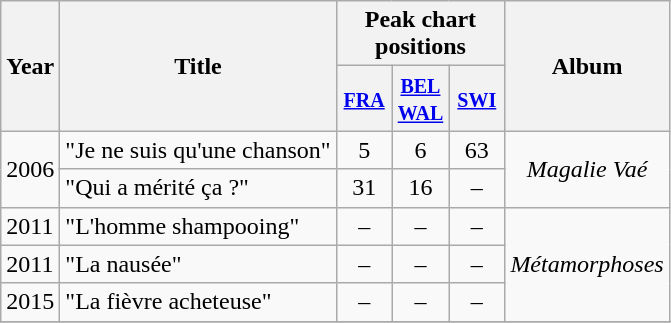<table class="wikitable">
<tr>
<th rowspan="2">Year</th>
<th rowspan="2">Title</th>
<th colspan="3">Peak chart positions</th>
<th rowspan="2">Album</th>
</tr>
<tr>
<th width="30"><small><a href='#'>FRA</a></small></th>
<th width="30"><small><a href='#'>BEL WAL</a></small></th>
<th width="30"><small><a href='#'>SWI</a></small></th>
</tr>
<tr>
<td align="center" rowspan="2">2006</td>
<td align="left">"Je ne suis qu'une chanson"</td>
<td align="center">5</td>
<td align="center">6</td>
<td align="center">63</td>
<td align="center" rowspan="2"><em>Magalie Vaé</em></td>
</tr>
<tr>
<td align="left">"Qui a mérité ça ?"</td>
<td align="center">31</td>
<td align="center">16</td>
<td align="center">–</td>
</tr>
<tr>
<td>2011</td>
<td align="left">"L'homme shampooing"</td>
<td align="center">–</td>
<td align="center">–</td>
<td align="center">–</td>
<td align="center" rowspan="3"><em>Métamorphoses</em></td>
</tr>
<tr>
<td>2011</td>
<td align="left">"La nausée"</td>
<td align="center">–</td>
<td align="center">–</td>
<td align="center">–</td>
</tr>
<tr>
<td>2015</td>
<td align="left">"La fièvre acheteuse"</td>
<td align="center">–</td>
<td align="center">–</td>
<td align="center">–</td>
</tr>
<tr>
</tr>
</table>
